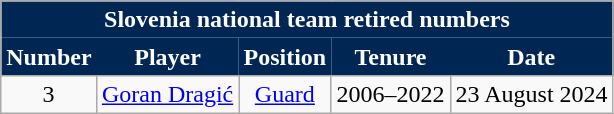<table class="wikitable sortable" style="text-align:center">
<tr>
<td colspan="5" style="background:#002654; color:white; border:1px red;"><strong>Slovenia national team retired numbers</strong></td>
</tr>
<tr>
<th style="background:#002654; color:white; border:1px red;">Number</th>
<th style="background:#002654; color:white; border:1px red;">Player</th>
<th style="background:#002654; color:white; border:1px red;">Position</th>
<th style="background:#002654; color:white; border:1px red;">Tenure</th>
<th style="background:#002654; color:white; border:1px red;">Date</th>
</tr>
<tr>
<td width="50">3</td>
<td><a href='#'>Goran Dragić</a></td>
<td><a href='#'>Guard</a></td>
<td>2006–2022</td>
<td>23 August 2024</td>
</tr>
</table>
